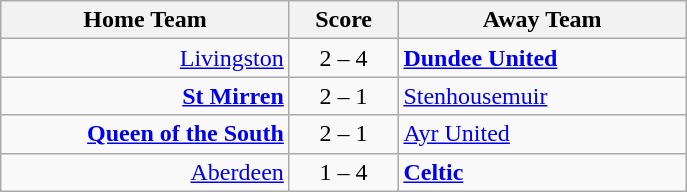<table class="wikitable" style="border-collapse: collapse;">
<tr>
<th align="right" width="185">Home Team</th>
<th align="center" width="65"> Score </th>
<th align="left" width="185">Away Team</th>
</tr>
<tr>
<td style="text-align: right;"><a href='#'>Livingston</a></td>
<td style="text-align: center;">2 – 4</td>
<td style="text-align: left;"><strong><a href='#'>Dundee United</a></strong></td>
</tr>
<tr>
<td style="text-align: right;"><strong><a href='#'>St Mirren</a></strong></td>
<td style="text-align: center;">2 – 1</td>
<td style="text-align: left;"><a href='#'>Stenhousemuir</a></td>
</tr>
<tr>
<td style="text-align: right;"><strong><a href='#'>Queen of the South</a></strong></td>
<td style="text-align: center;">2 – 1</td>
<td style="text-align: left;"><a href='#'>Ayr United</a></td>
</tr>
<tr>
<td style="text-align: right;"><a href='#'>Aberdeen</a></td>
<td style="text-align: center;">1 – 4</td>
<td style="text-align: left;"><strong><a href='#'>Celtic</a></strong></td>
</tr>
</table>
